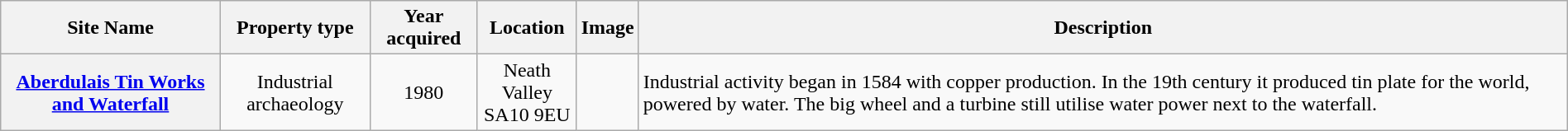<table class="wikitable sortable" style="text-align:center; width:100%;">
<tr>
<th>Site Name</th>
<th>Property type</th>
<th>Year acquired</th>
<th>Location</th>
<th class="unsortable">Image</th>
<th class="unsortable">Description</th>
</tr>
<tr>
<th scope="row"><a href='#'>Aberdulais Tin Works and Waterfall</a></th>
<td>Industrial archaeology</td>
<td>1980</td>
<td>Neath Valley<br>SA10 9EU<br><small></small></td>
<td></td>
<td style="text-align:left">Industrial activity began in 1584 with copper production. In the 19th century it produced tin plate for the world, powered by water. The big wheel and a turbine still utilise water power next to the waterfall.</td>
</tr>
</table>
